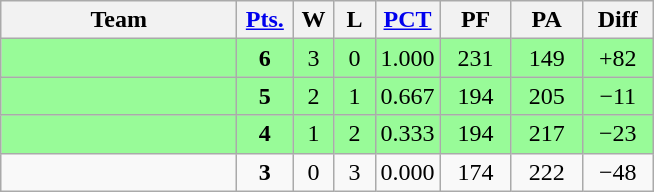<table class=wikitable>
<tr align=center>
<th width=150px>Team</th>
<th width=30px><a href='#'>Pts.</a></th>
<th width=20px>W</th>
<th width=20px>L</th>
<th><a href='#'>PCT</a></th>
<th width=40px>PF</th>
<th width=40px>PA</th>
<th width=40px>Diff</th>
</tr>
<tr align=center bgcolor="#98fb98">
<td align=left></td>
<td><strong>6</strong></td>
<td>3</td>
<td>0</td>
<td>1.000</td>
<td>231</td>
<td>149</td>
<td>+82</td>
</tr>
<tr align=center bgcolor="#98fb98">
<td align=left></td>
<td><strong>5</strong></td>
<td>2</td>
<td>1</td>
<td>0.667</td>
<td>194</td>
<td>205</td>
<td>−11</td>
</tr>
<tr align=center bgcolor="#98fb98">
<td align=left></td>
<td><strong>4</strong></td>
<td>1</td>
<td>2</td>
<td>0.333</td>
<td>194</td>
<td>217</td>
<td>−23</td>
</tr>
<tr align=center>
<td align=left></td>
<td><strong>3</strong></td>
<td>0</td>
<td>3</td>
<td>0.000</td>
<td>174</td>
<td>222</td>
<td>−48</td>
</tr>
</table>
